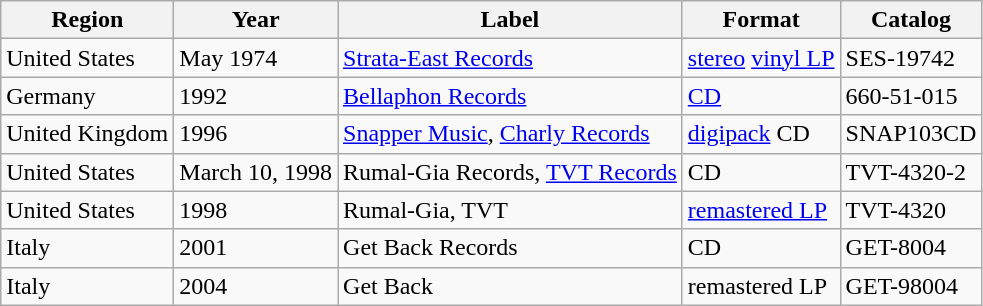<table class="wikitable">
<tr>
<th>Region</th>
<th>Year</th>
<th>Label</th>
<th>Format</th>
<th>Catalog</th>
</tr>
<tr>
<td>United States</td>
<td>May 1974</td>
<td><a href='#'>Strata-East Records</a></td>
<td><a href='#'>stereo</a> <a href='#'>vinyl LP</a></td>
<td>SES-19742</td>
</tr>
<tr>
<td>Germany</td>
<td>1992</td>
<td><a href='#'>Bellaphon Records</a></td>
<td><a href='#'>CD</a></td>
<td>660-51-015</td>
</tr>
<tr>
<td>United Kingdom</td>
<td>1996</td>
<td><a href='#'>Snapper Music</a>, <a href='#'>Charly Records</a></td>
<td><a href='#'>digipack</a> CD</td>
<td>SNAP103CD</td>
</tr>
<tr>
<td>United States</td>
<td>March 10, 1998</td>
<td>Rumal-Gia Records, <a href='#'>TVT Records</a></td>
<td>CD</td>
<td>TVT-4320-2</td>
</tr>
<tr>
<td>United States</td>
<td>1998</td>
<td>Rumal-Gia, TVT</td>
<td><a href='#'>remastered LP</a></td>
<td>TVT-4320</td>
</tr>
<tr>
<td>Italy</td>
<td>2001</td>
<td>Get Back Records</td>
<td>CD</td>
<td>GET-8004</td>
</tr>
<tr>
<td>Italy</td>
<td>2004</td>
<td>Get Back</td>
<td>remastered LP</td>
<td>GET-98004</td>
</tr>
</table>
